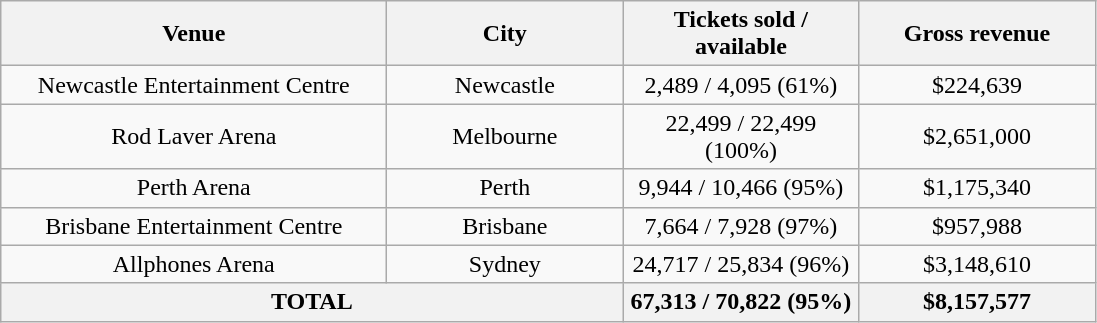<table class="wikitable" style="text-align:center">
<tr>
<th style="width:250px;">Venue</th>
<th style="width:150px;">City</th>
<th style="width:150px;">Tickets sold / available</th>
<th style="width:150px;">Gross revenue</th>
</tr>
<tr>
<td>Newcastle Entertainment Centre</td>
<td>Newcastle</td>
<td>2,489 / 4,095 (61%)</td>
<td>$224,639</td>
</tr>
<tr>
<td>Rod Laver Arena</td>
<td>Melbourne</td>
<td>22,499 / 22,499 (100%)</td>
<td>$2,651,000</td>
</tr>
<tr>
<td>Perth Arena</td>
<td>Perth</td>
<td>9,944 / 10,466 (95%)</td>
<td>$1,175,340</td>
</tr>
<tr>
<td>Brisbane Entertainment Centre</td>
<td>Brisbane</td>
<td>7,664 / 7,928 (97%)</td>
<td>$957,988</td>
</tr>
<tr>
<td>Allphones Arena</td>
<td>Sydney</td>
<td>24,717 / 25,834 (96%)</td>
<td>$3,148,610</td>
</tr>
<tr>
<th colspan="2">TOTAL</th>
<th>67,313 / 70,822 (95%)</th>
<th>$8,157,577</th>
</tr>
</table>
